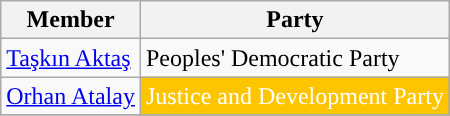<table class="wikitable">
<tr>
<th>Member</th>
<th>Party</th>
</tr>
<tr>
<td><a href='#'>Taşkın Aktaş</a></td>
<td style="background:">Peoples' Democratic Party</td>
</tr>
<tr>
<td><a href='#'>Orhan Atalay</a></td>
<td style="background:#FDC400; color:white">Justice and Development Party</td>
</tr>
<tr>
</tr>
</table>
